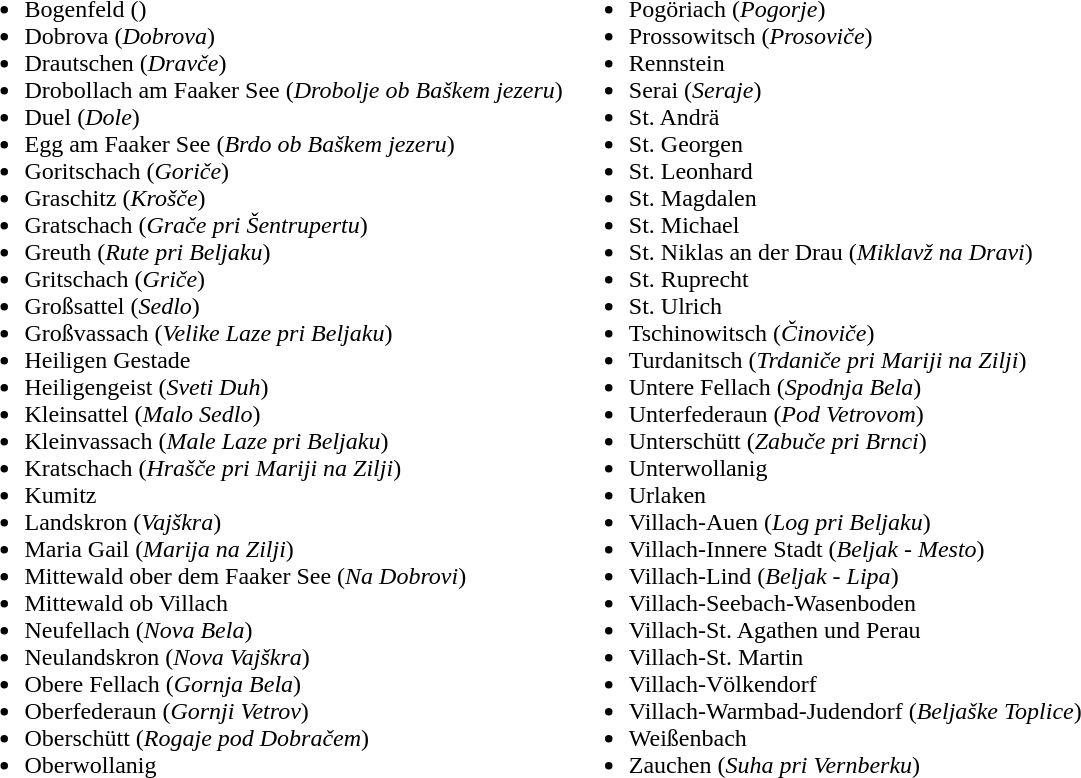<table>
<tr>
<td valign="top"><br><ul><li>Bogenfeld ()</li><li>Dobrova  (<em>Dobrova</em>)</li><li>Drautschen  (<em>Dravče</em>)</li><li>Drobollach am Faaker See  (<em>Drobolje ob Baškem jezeru</em>)</li><li>Duel  (<em>Dole</em>)</li><li>Egg am Faaker See  (<em>Brdo ob Baškem jezeru</em>)</li><li>Goritschach  (<em>Goriče</em>)</li><li>Graschitz  (<em>Krošče</em>)</li><li>Gratschach  (<em>Grače pri Šentrupertu</em>)</li><li>Greuth  (<em>Rute pri Beljaku</em>)</li><li>Gritschach  (<em>Griče</em>)</li><li>Großsattel  (<em>Sedlo</em>)</li><li>Großvassach  (<em>Velike Laze pri Beljaku</em>)</li><li>Heiligen Gestade</li><li>Heiligengeist  (<em>Sveti Duh</em>)</li><li>Kleinsattel  (<em>Malo Sedlo</em>)</li><li>Kleinvassach  (<em>Male Laze pri Beljaku</em>)</li><li>Kratschach  (<em>Hrašče pri Mariji na Zilji</em>)</li><li>Kumitz</li><li>Landskron  (<em>Vajškra</em>)</li><li>Maria Gail  (<em>Marija na Zilji</em>)</li><li>Mittewald ober dem Faaker See  (<em>Na Dobrovi</em>)</li><li>Mittewald ob Villach</li><li>Neufellach  (<em>Nova Bela</em>)</li><li>Neulandskron  (<em>Nova Vajškra</em>)</li><li>Obere Fellach  (<em>Gornja Bela</em>)</li><li>Oberfederaun  (<em>Gornji Vetrov</em>)</li><li>Oberschütt  (<em>Rogaje pod Dobračem</em>)</li><li>Oberwollanig</li></ul></td>
<td valign="top"><br><ul><li>Pogöriach  (<em>Pogorje</em>)</li><li>Prossowitsch  (<em>Prosoviče</em>)</li><li>Rennstein</li><li>Serai  (<em>Seraje</em>)</li><li>St. Andrä</li><li>St. Georgen</li><li>St. Leonhard</li><li>St. Magdalen</li><li>St. Michael</li><li>St. Niklas an der Drau  (<em>Miklavž na Dravi</em>)</li><li>St. Ruprecht</li><li>St. Ulrich</li><li>Tschinowitsch  (<em>Činoviče</em>)</li><li>Turdanitsch  (<em>Trdaniče pri Mariji na Zilji</em>)</li><li>Untere Fellach  (<em>Spodnja Bela</em>)</li><li>Unterfederaun  (<em>Pod Vetrovom</em>)</li><li>Unterschütt  (<em>Zabuče pri Brnci</em>)</li><li>Unterwollanig</li><li>Urlaken</li><li>Villach-Auen  (<em>Log pri Beljaku</em>)</li><li>Villach-Innere Stadt  (<em>Beljak - Mesto</em>)</li><li>Villach-Lind  (<em>Beljak - Lipa</em>)</li><li>Villach-Seebach-Wasenboden</li><li>Villach-St. Agathen und Perau</li><li>Villach-St. Martin</li><li>Villach-Völkendorf</li><li>Villach-Warmbad-Judendorf  (<em>Beljaške Toplice</em>)</li><li>Weißenbach</li><li>Zauchen  (<em>Suha pri Vernberku</em>)</li></ul></td>
</tr>
</table>
